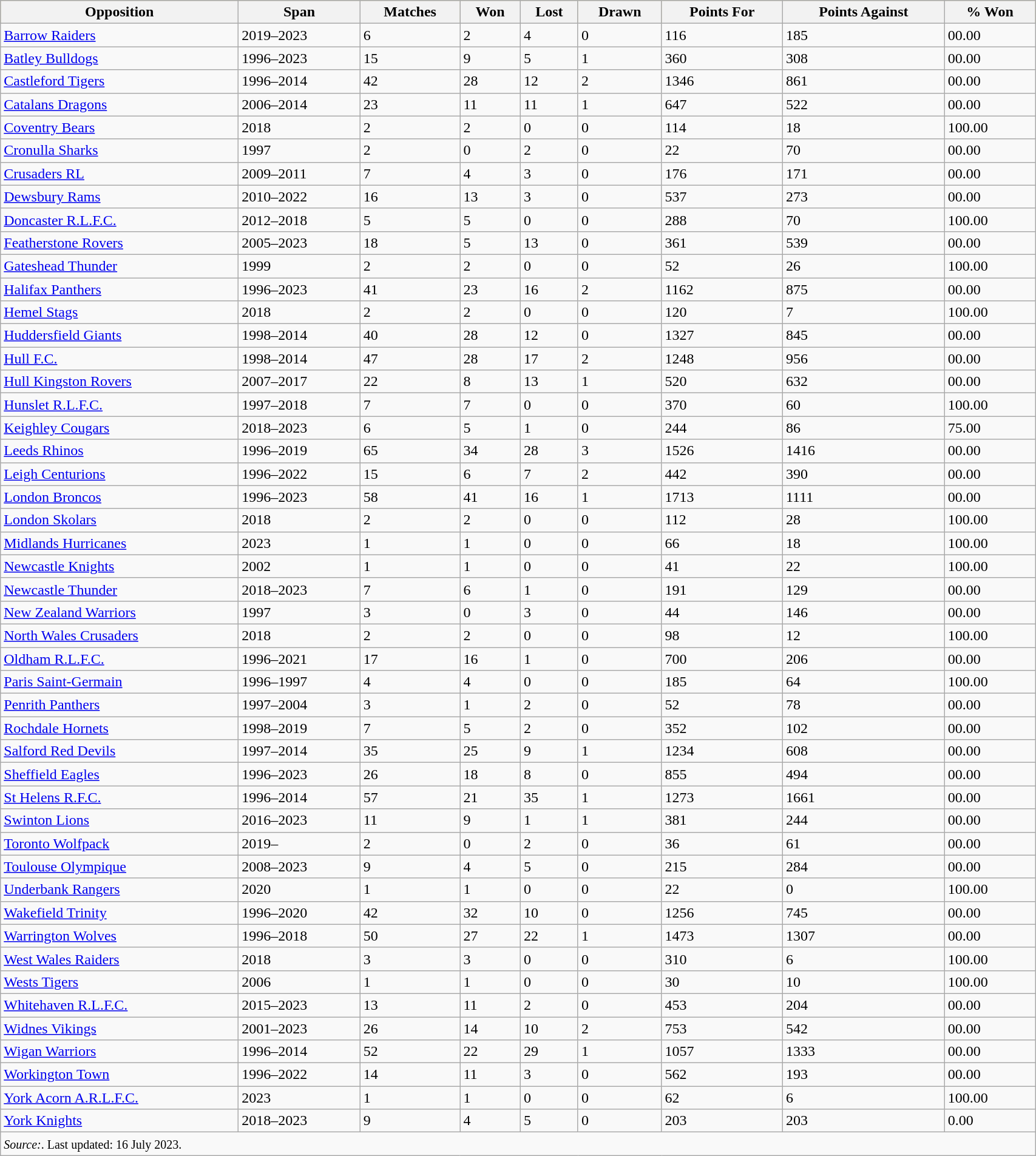<table class="wikitable" style="width:90%;">
<tr style="background:#bdb76b;">
<th>Opposition</th>
<th>Span</th>
<th>Matches</th>
<th>Won</th>
<th>Lost</th>
<th>Drawn</th>
<th>Points For</th>
<th>Points Against</th>
<th>% Won</th>
</tr>
<tr>
<td><a href='#'>Barrow Raiders</a></td>
<td>2019–2023</td>
<td>6</td>
<td>2</td>
<td>4</td>
<td>0</td>
<td>116</td>
<td>185</td>
<td>00.00</td>
</tr>
<tr>
<td><a href='#'>Batley Bulldogs</a></td>
<td>1996–2023</td>
<td>15</td>
<td>9</td>
<td>5</td>
<td>1</td>
<td>360</td>
<td>308</td>
<td>00.00</td>
</tr>
<tr>
<td><a href='#'>Castleford Tigers</a></td>
<td>1996–2014</td>
<td>42</td>
<td>28</td>
<td>12</td>
<td>2</td>
<td>1346</td>
<td>861</td>
<td>00.00</td>
</tr>
<tr>
<td><a href='#'>Catalans Dragons</a></td>
<td>2006–2014</td>
<td>23</td>
<td>11</td>
<td>11</td>
<td>1</td>
<td>647</td>
<td>522</td>
<td>00.00</td>
</tr>
<tr>
<td><a href='#'>Coventry Bears</a></td>
<td>2018</td>
<td>2</td>
<td>2</td>
<td>0</td>
<td>0</td>
<td>114</td>
<td>18</td>
<td>100.00</td>
</tr>
<tr>
<td><a href='#'>Cronulla Sharks</a></td>
<td>1997</td>
<td>2</td>
<td>0</td>
<td>2</td>
<td>0</td>
<td>22</td>
<td>70</td>
<td>00.00</td>
</tr>
<tr>
<td><a href='#'>Crusaders RL</a></td>
<td>2009–2011</td>
<td>7</td>
<td>4</td>
<td>3</td>
<td>0</td>
<td>176</td>
<td>171</td>
<td>00.00</td>
</tr>
<tr>
<td><a href='#'>Dewsbury Rams</a></td>
<td>2010–2022</td>
<td>16</td>
<td>13</td>
<td>3</td>
<td>0</td>
<td>537</td>
<td>273</td>
<td>00.00</td>
</tr>
<tr>
<td><a href='#'>Doncaster R.L.F.C.</a></td>
<td>2012–2018</td>
<td>5</td>
<td>5</td>
<td>0</td>
<td>0</td>
<td>288</td>
<td>70</td>
<td>100.00</td>
</tr>
<tr>
<td><a href='#'>Featherstone Rovers</a></td>
<td>2005–2023</td>
<td>18</td>
<td>5</td>
<td>13</td>
<td>0</td>
<td>361</td>
<td>539</td>
<td>00.00</td>
</tr>
<tr>
<td><a href='#'>Gateshead Thunder</a></td>
<td>1999</td>
<td>2</td>
<td>2</td>
<td>0</td>
<td>0</td>
<td>52</td>
<td>26</td>
<td>100.00</td>
</tr>
<tr>
<td><a href='#'>Halifax Panthers</a></td>
<td>1996–2023</td>
<td>41</td>
<td>23</td>
<td>16</td>
<td>2</td>
<td>1162</td>
<td>875</td>
<td>00.00</td>
</tr>
<tr>
<td><a href='#'>Hemel Stags</a></td>
<td>2018</td>
<td>2</td>
<td>2</td>
<td>0</td>
<td>0</td>
<td>120</td>
<td>7</td>
<td>100.00</td>
</tr>
<tr>
<td><a href='#'>Huddersfield Giants</a></td>
<td>1998–2014</td>
<td>40</td>
<td>28</td>
<td>12</td>
<td>0</td>
<td>1327</td>
<td>845</td>
<td>00.00</td>
</tr>
<tr>
<td><a href='#'>Hull F.C.</a></td>
<td>1998–2014</td>
<td>47</td>
<td>28</td>
<td>17</td>
<td>2</td>
<td>1248</td>
<td>956</td>
<td>00.00</td>
</tr>
<tr>
<td><a href='#'>Hull Kingston Rovers</a></td>
<td>2007–2017</td>
<td>22</td>
<td>8</td>
<td>13</td>
<td>1</td>
<td>520</td>
<td>632</td>
<td>00.00</td>
</tr>
<tr>
<td><a href='#'>Hunslet R.L.F.C.</a></td>
<td>1997–2018</td>
<td>7</td>
<td>7</td>
<td>0</td>
<td>0</td>
<td>370</td>
<td>60</td>
<td>100.00</td>
</tr>
<tr>
<td><a href='#'>Keighley Cougars</a></td>
<td>2018–2023</td>
<td>6</td>
<td>5</td>
<td>1</td>
<td>0</td>
<td>244</td>
<td>86</td>
<td>75.00</td>
</tr>
<tr>
<td><a href='#'>Leeds Rhinos</a></td>
<td>1996–2019</td>
<td>65</td>
<td>34</td>
<td>28</td>
<td>3</td>
<td>1526</td>
<td>1416</td>
<td>00.00</td>
</tr>
<tr>
<td><a href='#'>Leigh Centurions</a></td>
<td>1996–2022</td>
<td>15</td>
<td>6</td>
<td>7</td>
<td>2</td>
<td>442</td>
<td>390</td>
<td>00.00</td>
</tr>
<tr>
<td><a href='#'>London Broncos</a></td>
<td>1996–2023</td>
<td>58</td>
<td>41</td>
<td>16</td>
<td>1</td>
<td>1713</td>
<td>1111</td>
<td>00.00</td>
</tr>
<tr>
<td><a href='#'>London Skolars</a></td>
<td>2018</td>
<td>2</td>
<td>2</td>
<td>0</td>
<td>0</td>
<td>112</td>
<td>28</td>
<td>100.00</td>
</tr>
<tr>
<td><a href='#'>Midlands Hurricanes</a></td>
<td>2023</td>
<td>1</td>
<td>1</td>
<td>0</td>
<td>0</td>
<td>66</td>
<td>18</td>
<td>100.00</td>
</tr>
<tr>
<td><a href='#'>Newcastle Knights</a></td>
<td>2002</td>
<td>1</td>
<td>1</td>
<td>0</td>
<td>0</td>
<td>41</td>
<td>22</td>
<td>100.00</td>
</tr>
<tr>
<td><a href='#'>Newcastle Thunder</a></td>
<td>2018–2023</td>
<td>7</td>
<td>6</td>
<td>1</td>
<td>0</td>
<td>191</td>
<td>129</td>
<td>00.00</td>
</tr>
<tr>
<td><a href='#'>New Zealand Warriors</a></td>
<td>1997</td>
<td>3</td>
<td>0</td>
<td>3</td>
<td>0</td>
<td>44</td>
<td>146</td>
<td>00.00</td>
</tr>
<tr>
<td><a href='#'>North Wales Crusaders</a></td>
<td>2018</td>
<td>2</td>
<td>2</td>
<td>0</td>
<td>0</td>
<td>98</td>
<td>12</td>
<td>100.00</td>
</tr>
<tr>
<td><a href='#'>Oldham R.L.F.C.</a></td>
<td>1996–2021</td>
<td>17</td>
<td>16</td>
<td>1</td>
<td>0</td>
<td>700</td>
<td>206</td>
<td>00.00</td>
</tr>
<tr>
<td><a href='#'>Paris Saint-Germain</a></td>
<td>1996–1997</td>
<td>4</td>
<td>4</td>
<td>0</td>
<td>0</td>
<td>185</td>
<td>64</td>
<td>100.00</td>
</tr>
<tr>
<td><a href='#'>Penrith Panthers</a></td>
<td>1997–2004</td>
<td>3</td>
<td>1</td>
<td>2</td>
<td>0</td>
<td>52</td>
<td>78</td>
<td>00.00</td>
</tr>
<tr>
<td><a href='#'>Rochdale Hornets</a></td>
<td>1998–2019</td>
<td>7</td>
<td>5</td>
<td>2</td>
<td>0</td>
<td>352</td>
<td>102</td>
<td>00.00</td>
</tr>
<tr>
<td><a href='#'>Salford Red Devils</a></td>
<td>1997–2014</td>
<td>35</td>
<td>25</td>
<td>9</td>
<td>1</td>
<td>1234</td>
<td>608</td>
<td>00.00</td>
</tr>
<tr>
<td><a href='#'>Sheffield Eagles</a></td>
<td>1996–2023</td>
<td>26</td>
<td>18</td>
<td>8</td>
<td>0</td>
<td>855</td>
<td>494</td>
<td>00.00</td>
</tr>
<tr>
<td><a href='#'>St Helens R.F.C.</a></td>
<td>1996–2014</td>
<td>57</td>
<td>21</td>
<td>35</td>
<td>1</td>
<td>1273</td>
<td>1661</td>
<td>00.00</td>
</tr>
<tr>
<td><a href='#'>Swinton Lions</a></td>
<td>2016–2023</td>
<td>11</td>
<td>9</td>
<td>1</td>
<td>1</td>
<td>381</td>
<td>244</td>
<td>00.00</td>
</tr>
<tr>
<td><a href='#'>Toronto Wolfpack</a></td>
<td>2019–</td>
<td>2</td>
<td>0</td>
<td>2</td>
<td>0</td>
<td>36</td>
<td>61</td>
<td>00.00</td>
</tr>
<tr>
<td><a href='#'>Toulouse Olympique</a></td>
<td>2008–2023</td>
<td>9</td>
<td>4</td>
<td>5</td>
<td>0</td>
<td>215</td>
<td>284</td>
<td>00.00</td>
</tr>
<tr>
<td><a href='#'>Underbank Rangers</a></td>
<td>2020</td>
<td>1</td>
<td>1</td>
<td>0</td>
<td>0</td>
<td>22</td>
<td>0</td>
<td>100.00</td>
</tr>
<tr>
<td><a href='#'>Wakefield Trinity</a></td>
<td>1996–2020</td>
<td>42</td>
<td>32</td>
<td>10</td>
<td>0</td>
<td>1256</td>
<td>745</td>
<td>00.00</td>
</tr>
<tr>
<td><a href='#'>Warrington Wolves</a></td>
<td>1996–2018</td>
<td>50</td>
<td>27</td>
<td>22</td>
<td>1</td>
<td>1473</td>
<td>1307</td>
<td>00.00</td>
</tr>
<tr>
<td><a href='#'>West Wales Raiders</a></td>
<td>2018</td>
<td>3</td>
<td>3</td>
<td>0</td>
<td>0</td>
<td>310</td>
<td>6</td>
<td>100.00</td>
</tr>
<tr>
<td><a href='#'>Wests Tigers</a></td>
<td>2006</td>
<td>1</td>
<td>1</td>
<td>0</td>
<td>0</td>
<td>30</td>
<td>10</td>
<td>100.00</td>
</tr>
<tr>
<td><a href='#'>Whitehaven R.L.F.C.</a></td>
<td>2015–2023</td>
<td>13</td>
<td>11</td>
<td>2</td>
<td>0</td>
<td>453</td>
<td>204</td>
<td>00.00</td>
</tr>
<tr>
<td><a href='#'>Widnes Vikings</a></td>
<td>2001–2023</td>
<td>26</td>
<td>14</td>
<td>10</td>
<td>2</td>
<td>753</td>
<td>542</td>
<td>00.00</td>
</tr>
<tr>
<td><a href='#'>Wigan Warriors</a></td>
<td>1996–2014</td>
<td>52</td>
<td>22</td>
<td>29</td>
<td>1</td>
<td>1057</td>
<td>1333</td>
<td>00.00</td>
</tr>
<tr>
<td><a href='#'>Workington Town</a></td>
<td>1996–2022</td>
<td>14</td>
<td>11</td>
<td>3</td>
<td>0</td>
<td>562</td>
<td>193</td>
<td>00.00</td>
</tr>
<tr>
<td><a href='#'>York Acorn A.R.L.F.C.</a></td>
<td>2023</td>
<td>1</td>
<td>1</td>
<td>0</td>
<td>0</td>
<td>62</td>
<td>6</td>
<td>100.00</td>
</tr>
<tr>
<td><a href='#'>York Knights</a></td>
<td>2018–2023</td>
<td>9</td>
<td>4</td>
<td>5</td>
<td>0</td>
<td>203</td>
<td>203</td>
<td>0.00</td>
</tr>
<tr>
<td colspan="9"><small><em>Source:</em>. Last updated: 16 July 2023.</small></td>
</tr>
</table>
